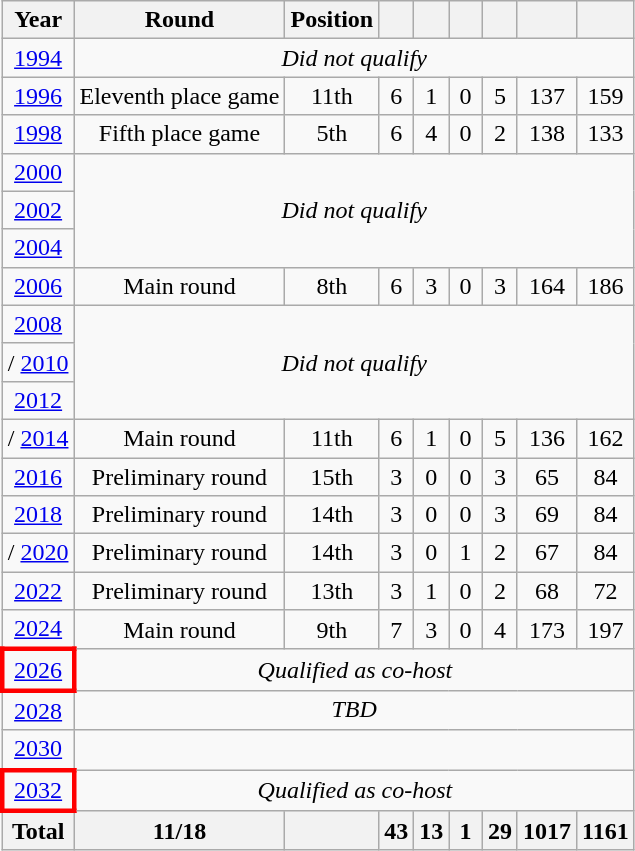<table class="wikitable" style="text-align: center;">
<tr>
<th>Year</th>
<th>Round</th>
<th>Position</th>
<th width="15"></th>
<th width="15"></th>
<th width="15"></th>
<th width="15"></th>
<th></th>
<th></th>
</tr>
<tr>
<td> <a href='#'>1994</a></td>
<td colspan=8><em>Did not qualify</em></td>
</tr>
<tr>
<td> <a href='#'>1996</a></td>
<td>Eleventh place game</td>
<td>11th</td>
<td>6</td>
<td>1</td>
<td>0</td>
<td>5</td>
<td>137</td>
<td>159</td>
</tr>
<tr>
<td> <a href='#'>1998</a></td>
<td>Fifth place game</td>
<td>5th</td>
<td>6</td>
<td>4</td>
<td>0</td>
<td>2</td>
<td>138</td>
<td>133</td>
</tr>
<tr>
<td> <a href='#'>2000</a></td>
<td colspan=8 rowspan=3><em>Did not qualify</em></td>
</tr>
<tr>
<td> <a href='#'>2002</a></td>
</tr>
<tr>
<td> <a href='#'>2004</a></td>
</tr>
<tr>
<td> <a href='#'>2006</a></td>
<td>Main round</td>
<td>8th</td>
<td>6</td>
<td>3</td>
<td>0</td>
<td>3</td>
<td>164</td>
<td>186</td>
</tr>
<tr>
<td> <a href='#'>2008</a></td>
<td colspan=8 rowspan=3><em>Did not qualify</em></td>
</tr>
<tr>
<td>/ <a href='#'>2010</a></td>
</tr>
<tr>
<td> <a href='#'>2012</a></td>
</tr>
<tr>
<td>/ <a href='#'>2014</a></td>
<td>Main round</td>
<td>11th</td>
<td>6</td>
<td>1</td>
<td>0</td>
<td>5</td>
<td>136</td>
<td>162</td>
</tr>
<tr>
<td> <a href='#'>2016</a></td>
<td>Preliminary round</td>
<td>15th</td>
<td>3</td>
<td>0</td>
<td>0</td>
<td>3</td>
<td>65</td>
<td>84</td>
</tr>
<tr>
<td> <a href='#'>2018</a></td>
<td>Preliminary round</td>
<td>14th</td>
<td>3</td>
<td>0</td>
<td>0</td>
<td>3</td>
<td>69</td>
<td>84</td>
</tr>
<tr>
<td>/ <a href='#'>2020</a></td>
<td>Preliminary round</td>
<td>14th</td>
<td>3</td>
<td>0</td>
<td>1</td>
<td>2</td>
<td>67</td>
<td>84</td>
</tr>
<tr>
<td> <a href='#'>2022</a></td>
<td>Preliminary round</td>
<td>13th</td>
<td>3</td>
<td>1</td>
<td>0</td>
<td>2</td>
<td>68</td>
<td>72</td>
</tr>
<tr>
<td> <a href='#'>2024</a></td>
<td>Main round</td>
<td>9th</td>
<td>7</td>
<td>3</td>
<td>0</td>
<td>4</td>
<td>173</td>
<td>197</td>
</tr>
<tr>
<td style="border: 3px solid red"> <a href='#'>2026</a></td>
<td colspan=8><em>Qualified as co-host</em></td>
</tr>
<tr>
<td> <a href='#'>2028</a></td>
<td colspan=8><em>TBD</em></td>
</tr>
<tr>
<td><a href='#'>2030</a></td>
<td colspan=8></td>
</tr>
<tr>
<td style="border: 3px solid red"> <a href='#'>2032</a></td>
<td colspan=8><em>Qualified as co-host</em></td>
</tr>
<tr>
<th>Total</th>
<th>11/18</th>
<th></th>
<th>43</th>
<th>13</th>
<th>1</th>
<th>29</th>
<th>1017</th>
<th>1161</th>
</tr>
</table>
